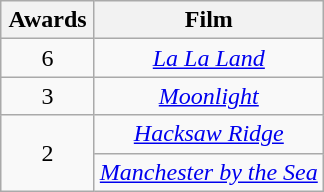<table class="wikitable plainrowheaders" style="text-align: center;">
<tr>
<th scope="col" width="55">Awards</th>
<th scope="col" align="center">Film</th>
</tr>
<tr>
<td scope="row" style="text-align:center">6</td>
<td><em><a href='#'>La La Land</a></em></td>
</tr>
<tr>
<td scope="row" style="text-align:center">3</td>
<td><em><a href='#'>Moonlight</a></em></td>
</tr>
<tr>
<td scope="row" rowspan="2" style="text-align:center;">2</td>
<td><em><a href='#'>Hacksaw Ridge</a></em></td>
</tr>
<tr>
<td><em><a href='#'>Manchester by the Sea</a></em></td>
</tr>
</table>
